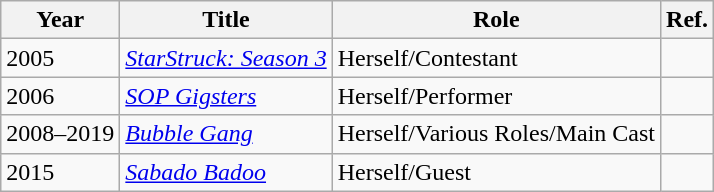<table class="wikitable">
<tr>
<th>Year</th>
<th>Title</th>
<th>Role</th>
<th>Ref.</th>
</tr>
<tr>
<td>2005</td>
<td><em><a href='#'>StarStruck: Season 3</a></em></td>
<td>Herself/Contestant</td>
<td></td>
</tr>
<tr>
<td>2006</td>
<td><em><a href='#'>SOP Gigsters</a></em></td>
<td>Herself/Performer</td>
<td></td>
</tr>
<tr>
<td>2008–2019</td>
<td><em><a href='#'>Bubble Gang</a></em></td>
<td>Herself/Various Roles/Main Cast</td>
<td></td>
</tr>
<tr>
<td>2015</td>
<td><em><a href='#'>Sabado Badoo</a></em></td>
<td>Herself/Guest</td>
<td></td>
</tr>
</table>
